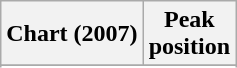<table class="wikitable plainrowheaders" style="text-align:center">
<tr>
<th>Chart (2007)</th>
<th>Peak<br>position</th>
</tr>
<tr>
</tr>
<tr>
</tr>
</table>
